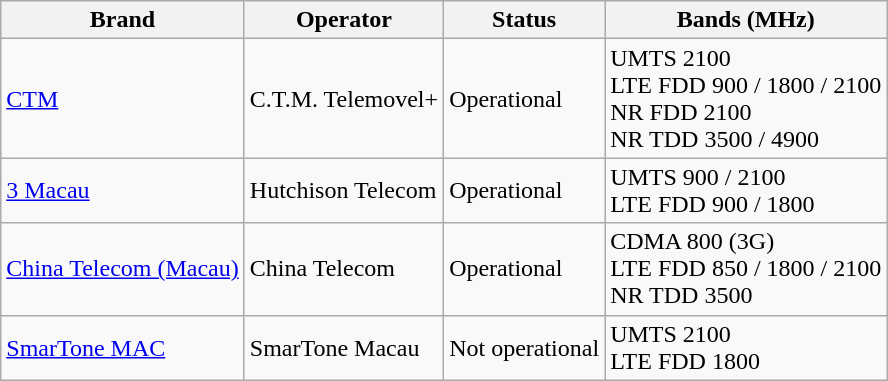<table class=wikitable>
<tr>
<th>Brand</th>
<th>Operator</th>
<th>Status</th>
<th>Bands (MHz)</th>
</tr>
<tr>
<td><a href='#'>CTM</a></td>
<td>C.T.M. Telemovel+</td>
<td>Operational</td>
<td>UMTS 2100 <br> LTE FDD 900 / 1800 / 2100 <br> NR FDD 2100 <br>  NR TDD 3500 / 4900</td>
</tr>
<tr>
<td><a href='#'>3 Macau</a></td>
<td>Hutchison Telecom</td>
<td>Operational</td>
<td>UMTS 900 / 2100 <br> LTE FDD 900 / 1800</td>
</tr>
<tr>
<td><a href='#'>China Telecom (Macau)</a></td>
<td>China Telecom</td>
<td>Operational</td>
<td>CDMA 800 (3G) <br> LTE FDD 850 / 1800 / 2100 <br> NR TDD 3500</td>
</tr>
<tr>
<td><a href='#'>SmarTone MAC</a></td>
<td>SmarTone Macau</td>
<td>Not operational</td>
<td>UMTS 2100 <br> LTE FDD 1800</td>
</tr>
</table>
